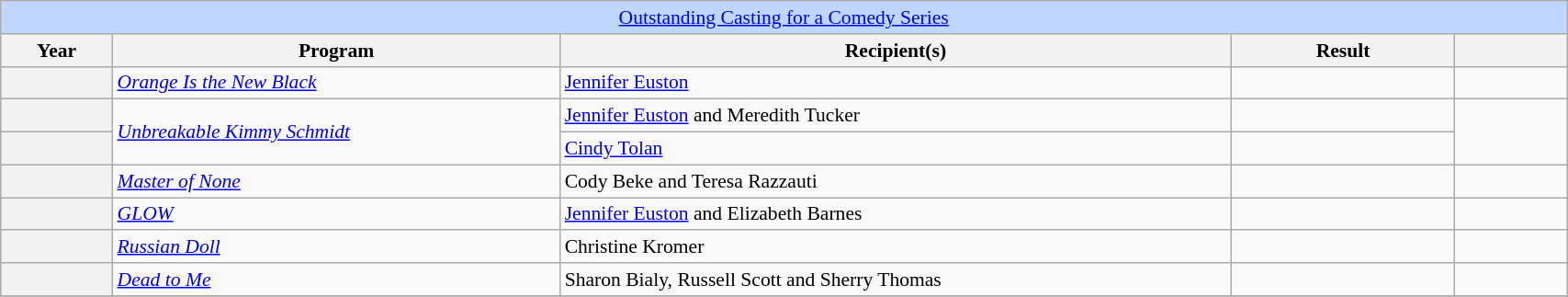<table class="wikitable plainrowheaders" style="font-size: 90%" width=90%>
<tr ---- bgcolor="#bfd7ff">
<td colspan=6 align=center><a href='#'>Outstanding Casting for a Comedy Series</a></td>
</tr>
<tr ---- bgcolor="#ebf5ff">
<th width="5%">Year</th>
<th width="20%">Program</th>
<th width="30%">Recipient(s)</th>
<th width="10%">Result</th>
<th width="5%"></th>
</tr>
<tr>
<th scope=row></th>
<td><em><a href='#'>Orange Is the New Black</a></em></td>
<td><a href='#'>Jennifer Euston</a></td>
<td></td>
<td></td>
</tr>
<tr>
<th scope=row></th>
<td rowspan="2"><em><a href='#'>Unbreakable Kimmy Schmidt</a></em></td>
<td><a href='#'>Jennifer Euston</a> and Meredith Tucker</td>
<td></td>
<td rowspan="2"></td>
</tr>
<tr>
<th scope=row></th>
<td><a href='#'>Cindy Tolan</a></td>
<td></td>
</tr>
<tr>
<th scope=row></th>
<td><em><a href='#'>Master of None</a></em></td>
<td>Cody Beke and Teresa Razzauti</td>
<td></td>
<td></td>
</tr>
<tr>
<th scope=row></th>
<td><em><a href='#'>GLOW</a></em></td>
<td><a href='#'>Jennifer Euston</a> and Elizabeth Barnes</td>
<td></td>
<td></td>
</tr>
<tr>
<th scope=row></th>
<td><em><a href='#'>Russian Doll</a></em></td>
<td>Christine Kromer</td>
<td></td>
<td></td>
</tr>
<tr>
<th scope=row></th>
<td><em><a href='#'>Dead to Me</a></em></td>
<td>Sharon Bialy, Russell Scott and Sherry Thomas</td>
<td></td>
<td></td>
</tr>
<tr>
</tr>
</table>
